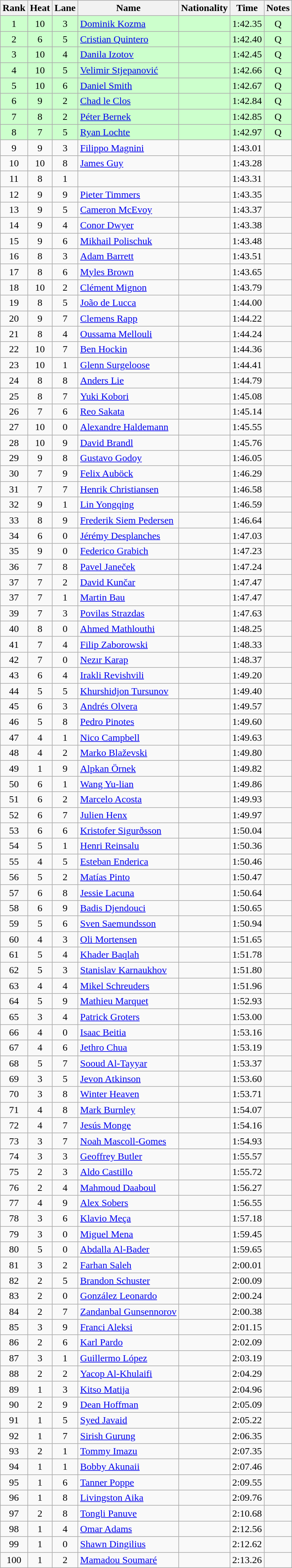<table class="wikitable sortable" style="text-align:center">
<tr>
<th>Rank</th>
<th>Heat</th>
<th>Lane</th>
<th>Name</th>
<th>Nationality</th>
<th>Time</th>
<th>Notes</th>
</tr>
<tr bgcolor=ccffcc>
<td>1</td>
<td>10</td>
<td>3</td>
<td align=left><a href='#'>Dominik Kozma</a></td>
<td align=left></td>
<td>1:42.35</td>
<td>Q</td>
</tr>
<tr bgcolor=ccffcc>
<td>2</td>
<td>6</td>
<td>5</td>
<td align=left><a href='#'>Cristian Quintero</a></td>
<td align=left></td>
<td>1:42.40</td>
<td>Q</td>
</tr>
<tr bgcolor=ccffcc>
<td>3</td>
<td>10</td>
<td>4</td>
<td align=left><a href='#'>Danila Izotov</a></td>
<td align=left></td>
<td>1:42.45</td>
<td>Q</td>
</tr>
<tr bgcolor=ccffcc>
<td>4</td>
<td>10</td>
<td>5</td>
<td align=left><a href='#'>Velimir Stjepanović</a></td>
<td align=left></td>
<td>1:42.66</td>
<td>Q</td>
</tr>
<tr bgcolor=ccffcc>
<td>5</td>
<td>10</td>
<td>6</td>
<td align=left><a href='#'>Daniel Smith</a></td>
<td align=left></td>
<td>1:42.67</td>
<td>Q</td>
</tr>
<tr bgcolor=ccffcc>
<td>6</td>
<td>9</td>
<td>2</td>
<td align=left><a href='#'>Chad le Clos</a></td>
<td align=left></td>
<td>1:42.84</td>
<td>Q</td>
</tr>
<tr bgcolor=ccffcc>
<td>7</td>
<td>8</td>
<td>2</td>
<td align=left><a href='#'>Péter Bernek</a></td>
<td align=left></td>
<td>1:42.85</td>
<td>Q</td>
</tr>
<tr bgcolor=ccffcc>
<td>8</td>
<td>7</td>
<td>5</td>
<td align=left><a href='#'>Ryan Lochte</a></td>
<td align=left></td>
<td>1:42.97</td>
<td>Q</td>
</tr>
<tr>
<td>9</td>
<td>9</td>
<td>3</td>
<td align=left><a href='#'>Filippo Magnini</a></td>
<td align=left></td>
<td>1:43.01</td>
<td></td>
</tr>
<tr>
<td>10</td>
<td>10</td>
<td>8</td>
<td align=left><a href='#'>James Guy</a></td>
<td align=left></td>
<td>1:43.28</td>
<td></td>
</tr>
<tr>
<td>11</td>
<td>8</td>
<td>1</td>
<td align=left></td>
<td align=left></td>
<td>1:43.31</td>
<td></td>
</tr>
<tr>
<td>12</td>
<td>9</td>
<td>9</td>
<td align=left><a href='#'>Pieter Timmers</a></td>
<td align=left></td>
<td>1:43.35</td>
<td></td>
</tr>
<tr>
<td>13</td>
<td>9</td>
<td>5</td>
<td align=left><a href='#'>Cameron McEvoy</a></td>
<td align=left></td>
<td>1:43.37</td>
<td></td>
</tr>
<tr>
<td>14</td>
<td>9</td>
<td>4</td>
<td align=left><a href='#'>Conor Dwyer</a></td>
<td align=left></td>
<td>1:43.38</td>
<td></td>
</tr>
<tr>
<td>15</td>
<td>9</td>
<td>6</td>
<td align=left><a href='#'>Mikhail Polischuk</a></td>
<td align=left></td>
<td>1:43.48</td>
<td></td>
</tr>
<tr>
<td>16</td>
<td>8</td>
<td>3</td>
<td align=left><a href='#'>Adam Barrett</a></td>
<td align=left></td>
<td>1:43.51</td>
<td></td>
</tr>
<tr>
<td>17</td>
<td>8</td>
<td>6</td>
<td align=left><a href='#'>Myles Brown</a></td>
<td align=left></td>
<td>1:43.65</td>
<td></td>
</tr>
<tr>
<td>18</td>
<td>10</td>
<td>2</td>
<td align=left><a href='#'>Clément Mignon</a></td>
<td align=left></td>
<td>1:43.79</td>
<td></td>
</tr>
<tr>
<td>19</td>
<td>8</td>
<td>5</td>
<td align=left><a href='#'>João de Lucca</a></td>
<td align=left></td>
<td>1:44.00</td>
<td></td>
</tr>
<tr>
<td>20</td>
<td>9</td>
<td>7</td>
<td align=left><a href='#'>Clemens Rapp</a></td>
<td align=left></td>
<td>1:44.22</td>
<td></td>
</tr>
<tr>
<td>21</td>
<td>8</td>
<td>4</td>
<td align=left><a href='#'>Oussama Mellouli</a></td>
<td align=left></td>
<td>1:44.24</td>
<td></td>
</tr>
<tr>
<td>22</td>
<td>10</td>
<td>7</td>
<td align=left><a href='#'>Ben Hockin</a></td>
<td align=left></td>
<td>1:44.36</td>
<td></td>
</tr>
<tr>
<td>23</td>
<td>10</td>
<td>1</td>
<td align=left><a href='#'>Glenn Surgeloose</a></td>
<td align=left></td>
<td>1:44.41</td>
<td></td>
</tr>
<tr>
<td>24</td>
<td>8</td>
<td>8</td>
<td align=left><a href='#'>Anders Lie</a></td>
<td align=left></td>
<td>1:44.79</td>
<td></td>
</tr>
<tr>
<td>25</td>
<td>8</td>
<td>7</td>
<td align=left><a href='#'>Yuki Kobori</a></td>
<td align=left></td>
<td>1:45.08</td>
<td></td>
</tr>
<tr>
<td>26</td>
<td>7</td>
<td>6</td>
<td align=left><a href='#'>Reo Sakata</a></td>
<td align=left></td>
<td>1:45.14</td>
<td></td>
</tr>
<tr>
<td>27</td>
<td>10</td>
<td>0</td>
<td align=left><a href='#'>Alexandre Haldemann</a></td>
<td align=left></td>
<td>1:45.55</td>
<td></td>
</tr>
<tr>
<td>28</td>
<td>10</td>
<td>9</td>
<td align=left><a href='#'>David Brandl</a></td>
<td align=left></td>
<td>1:45.76</td>
<td></td>
</tr>
<tr>
<td>29</td>
<td>9</td>
<td>8</td>
<td align=left><a href='#'>Gustavo Godoy</a></td>
<td align=left></td>
<td>1:46.05</td>
<td></td>
</tr>
<tr>
<td>30</td>
<td>7</td>
<td>9</td>
<td align=left><a href='#'>Felix Auböck</a></td>
<td align=left></td>
<td>1:46.29</td>
<td></td>
</tr>
<tr>
<td>31</td>
<td>7</td>
<td>7</td>
<td align=left><a href='#'>Henrik Christiansen</a></td>
<td align=left></td>
<td>1:46.58</td>
<td></td>
</tr>
<tr>
<td>32</td>
<td>9</td>
<td>1</td>
<td align=left><a href='#'>Lin Yongqing</a></td>
<td align=left></td>
<td>1:46.59</td>
<td></td>
</tr>
<tr>
<td>33</td>
<td>8</td>
<td>9</td>
<td align=left><a href='#'>Frederik Siem Pedersen</a></td>
<td align=left></td>
<td>1:46.64</td>
<td></td>
</tr>
<tr>
<td>34</td>
<td>6</td>
<td>0</td>
<td align=left><a href='#'>Jérémy Desplanches</a></td>
<td align=left></td>
<td>1:47.03</td>
<td></td>
</tr>
<tr>
<td>35</td>
<td>9</td>
<td>0</td>
<td align=left><a href='#'>Federico Grabich</a></td>
<td align=left></td>
<td>1:47.23</td>
<td></td>
</tr>
<tr>
<td>36</td>
<td>7</td>
<td>8</td>
<td align=left><a href='#'>Pavel Janeček</a></td>
<td align=left></td>
<td>1:47.24</td>
<td></td>
</tr>
<tr>
<td>37</td>
<td>7</td>
<td>2</td>
<td align=left><a href='#'>David Kunčar</a></td>
<td align=left></td>
<td>1:47.47</td>
<td></td>
</tr>
<tr>
<td>37</td>
<td>7</td>
<td>1</td>
<td align=left><a href='#'>Martin Bau</a></td>
<td align=left></td>
<td>1:47.47</td>
<td></td>
</tr>
<tr>
<td>39</td>
<td>7</td>
<td>3</td>
<td align=left><a href='#'>Povilas Strazdas</a></td>
<td align=left></td>
<td>1:47.63</td>
<td></td>
</tr>
<tr>
<td>40</td>
<td>8</td>
<td>0</td>
<td align=left><a href='#'>Ahmed Mathlouthi</a></td>
<td align=left></td>
<td>1:48.25</td>
<td></td>
</tr>
<tr>
<td>41</td>
<td>7</td>
<td>4</td>
<td align=left><a href='#'>Filip Zaborowski</a></td>
<td align=left></td>
<td>1:48.33</td>
<td></td>
</tr>
<tr>
<td>42</td>
<td>7</td>
<td>0</td>
<td align=left><a href='#'>Nezır Karap</a></td>
<td align=left></td>
<td>1:48.37</td>
<td></td>
</tr>
<tr>
<td>43</td>
<td>6</td>
<td>4</td>
<td align=left><a href='#'>Irakli Revishvili</a></td>
<td align=left></td>
<td>1:49.20</td>
<td></td>
</tr>
<tr>
<td>44</td>
<td>5</td>
<td>5</td>
<td align=left><a href='#'>Khurshidjon Tursunov</a></td>
<td align=left></td>
<td>1:49.40</td>
<td></td>
</tr>
<tr>
<td>45</td>
<td>6</td>
<td>3</td>
<td align=left><a href='#'>Andrés Olvera</a></td>
<td align=left></td>
<td>1:49.57</td>
<td></td>
</tr>
<tr>
<td>46</td>
<td>5</td>
<td>8</td>
<td align=left><a href='#'>Pedro Pinotes</a></td>
<td align=left></td>
<td>1:49.60</td>
<td></td>
</tr>
<tr>
<td>47</td>
<td>4</td>
<td>1</td>
<td align=left><a href='#'>Nico Campbell</a></td>
<td align=left></td>
<td>1:49.63</td>
<td></td>
</tr>
<tr>
<td>48</td>
<td>4</td>
<td>2</td>
<td align=left><a href='#'>Marko Blaževski</a></td>
<td align=left></td>
<td>1:49.80</td>
<td></td>
</tr>
<tr>
<td>49</td>
<td>1</td>
<td>9</td>
<td align=left><a href='#'>Alpkan Örnek</a></td>
<td align=left></td>
<td>1:49.82</td>
<td></td>
</tr>
<tr>
<td>50</td>
<td>6</td>
<td>1</td>
<td align=left><a href='#'>Wang Yu-lian</a></td>
<td align=left></td>
<td>1:49.86</td>
<td></td>
</tr>
<tr>
<td>51</td>
<td>6</td>
<td>2</td>
<td align=left><a href='#'>Marcelo Acosta</a></td>
<td align=left></td>
<td>1:49.93</td>
<td></td>
</tr>
<tr>
<td>52</td>
<td>6</td>
<td>7</td>
<td align=left><a href='#'>Julien Henx</a></td>
<td align=left></td>
<td>1:49.97</td>
<td></td>
</tr>
<tr>
<td>53</td>
<td>6</td>
<td>6</td>
<td align=left><a href='#'>Kristofer Sigurðsson</a></td>
<td align=left></td>
<td>1:50.04</td>
<td></td>
</tr>
<tr>
<td>54</td>
<td>5</td>
<td>1</td>
<td align=left><a href='#'>Henri Reinsalu</a></td>
<td align=left></td>
<td>1:50.36</td>
<td></td>
</tr>
<tr>
<td>55</td>
<td>4</td>
<td>5</td>
<td align=left><a href='#'>Esteban Enderica</a></td>
<td align=left></td>
<td>1:50.46</td>
<td></td>
</tr>
<tr>
<td>56</td>
<td>5</td>
<td>2</td>
<td align=left><a href='#'>Matías Pinto</a></td>
<td align=left></td>
<td>1:50.47</td>
<td></td>
</tr>
<tr>
<td>57</td>
<td>6</td>
<td>8</td>
<td align=left><a href='#'>Jessie Lacuna</a></td>
<td align=left></td>
<td>1:50.64</td>
<td></td>
</tr>
<tr>
<td>58</td>
<td>6</td>
<td>9</td>
<td align=left><a href='#'>Badis Djendouci</a></td>
<td align=left></td>
<td>1:50.65</td>
<td></td>
</tr>
<tr>
<td>59</td>
<td>5</td>
<td>6</td>
<td align=left><a href='#'>Sven Saemundsson</a></td>
<td align=left></td>
<td>1:50.94</td>
<td></td>
</tr>
<tr>
<td>60</td>
<td>4</td>
<td>3</td>
<td align=left><a href='#'>Oli Mortensen</a></td>
<td align=left></td>
<td>1:51.65</td>
<td></td>
</tr>
<tr>
<td>61</td>
<td>5</td>
<td>4</td>
<td align=left><a href='#'>Khader Baqlah</a></td>
<td align=left></td>
<td>1:51.78</td>
<td></td>
</tr>
<tr>
<td>62</td>
<td>5</td>
<td>3</td>
<td align=left><a href='#'>Stanislav Karnaukhov</a></td>
<td align=left></td>
<td>1:51.80</td>
<td></td>
</tr>
<tr>
<td>63</td>
<td>4</td>
<td>4</td>
<td align=left><a href='#'>Mikel Schreuders</a></td>
<td align=left></td>
<td>1:51.96</td>
<td></td>
</tr>
<tr>
<td>64</td>
<td>5</td>
<td>9</td>
<td align=left><a href='#'>Mathieu Marquet</a></td>
<td align=left></td>
<td>1:52.93</td>
<td></td>
</tr>
<tr>
<td>65</td>
<td>3</td>
<td>4</td>
<td align=left><a href='#'>Patrick Groters</a></td>
<td align=left></td>
<td>1:53.00</td>
<td></td>
</tr>
<tr>
<td>66</td>
<td>4</td>
<td>0</td>
<td align=left><a href='#'>Isaac Beitia</a></td>
<td align=left></td>
<td>1:53.16</td>
<td></td>
</tr>
<tr>
<td>67</td>
<td>4</td>
<td>6</td>
<td align=left><a href='#'>Jethro Chua</a></td>
<td align=left></td>
<td>1:53.19</td>
<td></td>
</tr>
<tr>
<td>68</td>
<td>5</td>
<td>7</td>
<td align=left><a href='#'>Sooud Al-Tayyar</a></td>
<td align=left></td>
<td>1:53.37</td>
<td></td>
</tr>
<tr>
<td>69</td>
<td>3</td>
<td>5</td>
<td align=left><a href='#'>Jevon Atkinson</a></td>
<td align=left></td>
<td>1:53.60</td>
<td></td>
</tr>
<tr>
<td>70</td>
<td>3</td>
<td>8</td>
<td align=left><a href='#'>Winter Heaven</a></td>
<td align=left></td>
<td>1:53.71</td>
<td></td>
</tr>
<tr>
<td>71</td>
<td>4</td>
<td>8</td>
<td align=left><a href='#'>Mark Burnley</a></td>
<td align=left></td>
<td>1:54.07</td>
<td></td>
</tr>
<tr>
<td>72</td>
<td>4</td>
<td>7</td>
<td align=left><a href='#'>Jesús Monge</a></td>
<td align=left></td>
<td>1:54.16</td>
<td></td>
</tr>
<tr>
<td>73</td>
<td>3</td>
<td>7</td>
<td align=left><a href='#'>Noah Mascoll-Gomes</a></td>
<td align=left></td>
<td>1:54.93</td>
<td></td>
</tr>
<tr>
<td>74</td>
<td>3</td>
<td>3</td>
<td align=left><a href='#'>Geoffrey Butler</a></td>
<td align=left></td>
<td>1:55.57</td>
<td></td>
</tr>
<tr>
<td>75</td>
<td>2</td>
<td>3</td>
<td align=left><a href='#'>Aldo Castillo</a></td>
<td align=left></td>
<td>1:55.72</td>
<td></td>
</tr>
<tr>
<td>76</td>
<td>2</td>
<td>4</td>
<td align=left><a href='#'>Mahmoud Daaboul</a></td>
<td align=left></td>
<td>1:56.27</td>
<td></td>
</tr>
<tr>
<td>77</td>
<td>4</td>
<td>9</td>
<td align=left><a href='#'>Alex Sobers</a></td>
<td align=left></td>
<td>1:56.55</td>
<td></td>
</tr>
<tr>
<td>78</td>
<td>3</td>
<td>6</td>
<td align=left><a href='#'>Klavio Meça</a></td>
<td align=left></td>
<td>1:57.18</td>
<td></td>
</tr>
<tr>
<td>79</td>
<td>3</td>
<td>0</td>
<td align=left><a href='#'>Miguel Mena</a></td>
<td align=left></td>
<td>1:59.45</td>
<td></td>
</tr>
<tr>
<td>80</td>
<td>5</td>
<td>0</td>
<td align=left><a href='#'>Abdalla Al-Bader</a></td>
<td align=left></td>
<td>1:59.65</td>
<td></td>
</tr>
<tr>
<td>81</td>
<td>3</td>
<td>2</td>
<td align=left><a href='#'>Farhan Saleh</a></td>
<td align=left></td>
<td>2:00.01</td>
<td></td>
</tr>
<tr>
<td>82</td>
<td>2</td>
<td>5</td>
<td align=left><a href='#'>Brandon Schuster</a></td>
<td align=left></td>
<td>2:00.09</td>
<td></td>
</tr>
<tr>
<td>83</td>
<td>2</td>
<td>0</td>
<td align=left><a href='#'>González Leonardo</a></td>
<td align=left></td>
<td>2:00.24</td>
<td></td>
</tr>
<tr>
<td>84</td>
<td>2</td>
<td>7</td>
<td align=left><a href='#'>Zandanbal Gunsennorov</a></td>
<td align=left></td>
<td>2:00.38</td>
<td></td>
</tr>
<tr>
<td>85</td>
<td>3</td>
<td>9</td>
<td align=left><a href='#'>Franci Aleksi</a></td>
<td align=left></td>
<td>2:01.15</td>
<td></td>
</tr>
<tr>
<td>86</td>
<td>2</td>
<td>6</td>
<td align=left><a href='#'>Karl Pardo</a></td>
<td align=left></td>
<td>2:02.09</td>
<td></td>
</tr>
<tr>
<td>87</td>
<td>3</td>
<td>1</td>
<td align=left><a href='#'>Guillermo López</a></td>
<td align=left></td>
<td>2:03.19</td>
<td></td>
</tr>
<tr>
<td>88</td>
<td>2</td>
<td>2</td>
<td align=left><a href='#'>Yacop Al-Khulaifi</a></td>
<td align=left></td>
<td>2:04.29</td>
<td></td>
</tr>
<tr>
<td>89</td>
<td>1</td>
<td>3</td>
<td align=left><a href='#'>Kitso Matija</a></td>
<td align=left></td>
<td>2:04.96</td>
<td></td>
</tr>
<tr>
<td>90</td>
<td>2</td>
<td>9</td>
<td align=left><a href='#'>Dean Hoffman</a></td>
<td align=left></td>
<td>2:05.09</td>
<td></td>
</tr>
<tr>
<td>91</td>
<td>1</td>
<td>5</td>
<td align=left><a href='#'>Syed Javaid</a></td>
<td align=left></td>
<td>2:05.22</td>
<td></td>
</tr>
<tr>
<td>92</td>
<td>1</td>
<td>7</td>
<td align=left><a href='#'>Sirish Gurung</a></td>
<td align=left></td>
<td>2:06.35</td>
<td></td>
</tr>
<tr>
<td>93</td>
<td>2</td>
<td>1</td>
<td align=left><a href='#'>Tommy Imazu</a></td>
<td align=left></td>
<td>2:07.35</td>
<td></td>
</tr>
<tr>
<td>94</td>
<td>1</td>
<td>1</td>
<td align=left><a href='#'>Bobby Akunaii</a></td>
<td align=left></td>
<td>2:07.46</td>
<td></td>
</tr>
<tr>
<td>95</td>
<td>1</td>
<td>6</td>
<td align=left><a href='#'>Tanner Poppe</a></td>
<td align=left></td>
<td>2:09.55</td>
<td></td>
</tr>
<tr>
<td>96</td>
<td>1</td>
<td>8</td>
<td align=left><a href='#'>Livingston Aika</a></td>
<td align=left></td>
<td>2:09.76</td>
<td></td>
</tr>
<tr>
<td>97</td>
<td>2</td>
<td>8</td>
<td align=left><a href='#'>Tongli Panuve</a></td>
<td align=left></td>
<td>2:10.68</td>
<td></td>
</tr>
<tr>
<td>98</td>
<td>1</td>
<td>4</td>
<td align=left><a href='#'>Omar Adams</a></td>
<td align=left></td>
<td>2:12.56</td>
<td></td>
</tr>
<tr>
<td>99</td>
<td>1</td>
<td>0</td>
<td align=left><a href='#'>Shawn Dingilius</a></td>
<td align=left></td>
<td>2:12.62</td>
<td></td>
</tr>
<tr>
<td>100</td>
<td>1</td>
<td>2</td>
<td align=left><a href='#'>Mamadou Soumaré</a></td>
<td align=left></td>
<td>2:13.26</td>
<td></td>
</tr>
</table>
